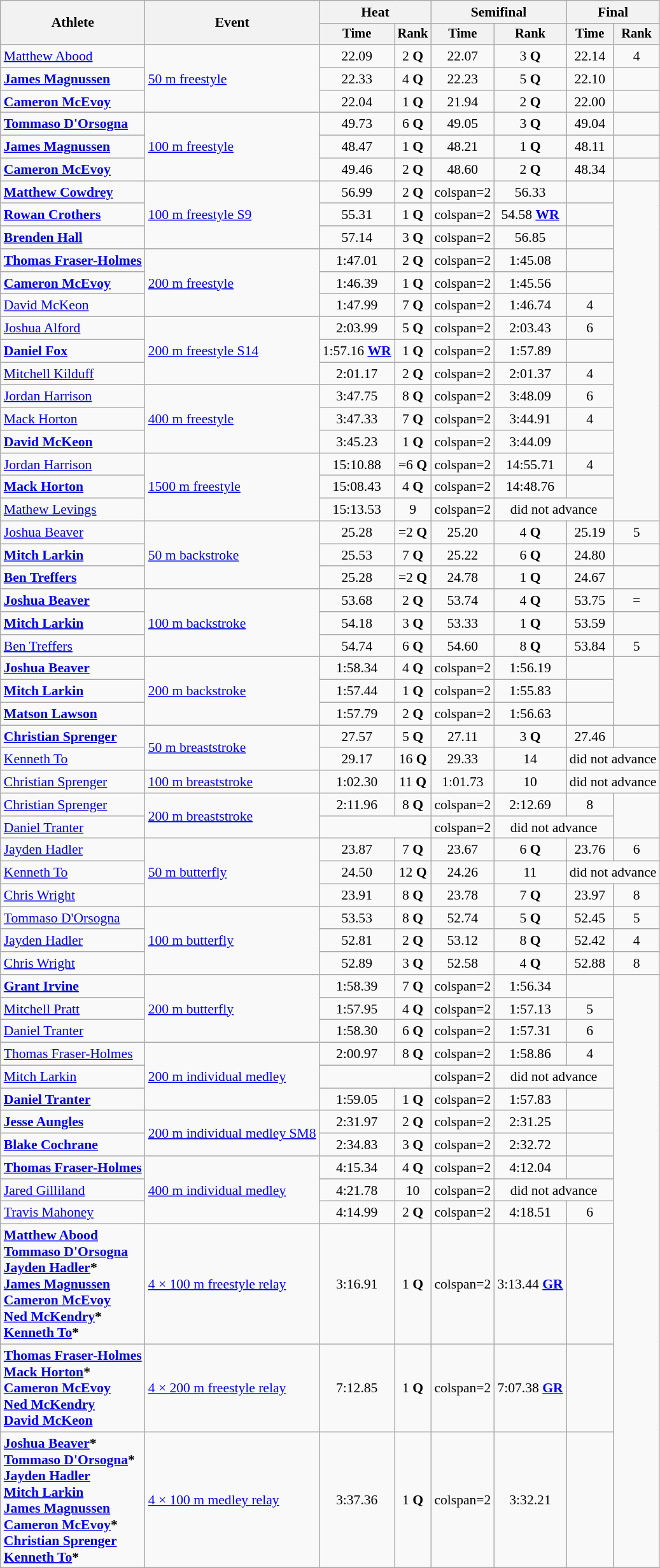<table class=wikitable style=font-size:90%>
<tr>
<th rowspan=2>Athlete</th>
<th rowspan=2>Event</th>
<th colspan=2>Heat</th>
<th colspan=2>Semifinal</th>
<th colspan=2>Final</th>
</tr>
<tr style=font-size:95%>
<th>Time</th>
<th>Rank</th>
<th>Time</th>
<th>Rank</th>
<th>Time</th>
<th>Rank</th>
</tr>
<tr align=center>
<td align=left><a href='#'>Matthew Abood</a></td>
<td align=left rowspan=3><a href='#'>50 m freestyle</a></td>
<td>22.09</td>
<td>2 <strong>Q</strong></td>
<td>22.07</td>
<td>3 <strong>Q</strong></td>
<td>22.14</td>
<td>4</td>
</tr>
<tr align=center>
<td align=left><strong><a href='#'>James Magnussen</a></strong></td>
<td>22.33</td>
<td>4 <strong>Q</strong></td>
<td>22.23</td>
<td>5 <strong>Q</strong></td>
<td>22.10</td>
<td></td>
</tr>
<tr align=center>
<td align=left><strong><a href='#'>Cameron McEvoy</a></strong></td>
<td>22.04</td>
<td>1 <strong>Q</strong></td>
<td>21.94</td>
<td>2 <strong>Q</strong></td>
<td>22.00</td>
<td></td>
</tr>
<tr align=center>
<td align=left><strong><a href='#'>Tommaso D'Orsogna</a></strong></td>
<td align=left rowspan=3><a href='#'>100 m freestyle</a></td>
<td>49.73</td>
<td>6 <strong>Q</strong></td>
<td>49.05</td>
<td>3 <strong>Q</strong></td>
<td>49.04</td>
<td></td>
</tr>
<tr align=center>
<td align=left><strong><a href='#'>James Magnussen</a></strong></td>
<td>48.47</td>
<td>1 <strong>Q</strong></td>
<td>48.21</td>
<td>1 <strong>Q</strong></td>
<td>48.11</td>
<td></td>
</tr>
<tr align=center>
<td align=left><strong><a href='#'>Cameron McEvoy</a></strong></td>
<td>49.46</td>
<td>2 <strong>Q</strong></td>
<td>48.60</td>
<td>2 <strong>Q</strong></td>
<td>48.34</td>
<td></td>
</tr>
<tr align=center>
<td align=left><strong><a href='#'>Matthew Cowdrey</a></strong></td>
<td align=left rowspan=3><a href='#'>100 m freestyle S9</a></td>
<td>56.99</td>
<td>2 <strong>Q</strong></td>
<td>colspan=2 </td>
<td>56.33</td>
<td></td>
</tr>
<tr align=center>
<td align=left><strong><a href='#'>Rowan Crothers</a></strong></td>
<td>55.31</td>
<td>1 <strong>Q</strong></td>
<td>colspan=2 </td>
<td>54.58 <strong><a href='#'>WR</a></strong></td>
<td></td>
</tr>
<tr align=center>
<td align=left><strong><a href='#'>Brenden Hall</a></strong></td>
<td>57.14</td>
<td>3 <strong>Q</strong></td>
<td>colspan=2 </td>
<td>56.85</td>
<td></td>
</tr>
<tr align=center>
<td align=left><strong><a href='#'>Thomas Fraser-Holmes</a></strong></td>
<td align=left rowspan=3><a href='#'>200 m freestyle</a></td>
<td>1:47.01</td>
<td>2 <strong>Q</strong></td>
<td>colspan=2 </td>
<td>1:45.08</td>
<td></td>
</tr>
<tr align=center>
<td align=left><strong><a href='#'>Cameron McEvoy</a></strong></td>
<td>1:46.39</td>
<td>1 <strong>Q</strong></td>
<td>colspan=2 </td>
<td>1:45.56</td>
<td></td>
</tr>
<tr align=center>
<td align=left><a href='#'>David McKeon</a></td>
<td>1:47.99</td>
<td>7 <strong>Q</strong></td>
<td>colspan=2 </td>
<td>1:46.74</td>
<td>4</td>
</tr>
<tr align=center>
<td align=left><a href='#'>Joshua Alford</a></td>
<td align=left rowspan=3><a href='#'>200 m freestyle S14</a></td>
<td>2:03.99</td>
<td>5 <strong>Q</strong></td>
<td>colspan=2 </td>
<td>2:03.43</td>
<td>6</td>
</tr>
<tr align=center>
<td align=left><strong><a href='#'>Daniel Fox</a></strong></td>
<td>1:57.16 <strong><a href='#'>WR</a></strong></td>
<td>1 <strong>Q</strong></td>
<td>colspan=2 </td>
<td>1:57.89</td>
<td></td>
</tr>
<tr align=center>
<td align=left><a href='#'>Mitchell Kilduff</a></td>
<td>2:01.17</td>
<td>2 <strong>Q</strong></td>
<td>colspan=2 </td>
<td>2:01.37</td>
<td>4</td>
</tr>
<tr align=center>
<td align=left><a href='#'>Jordan Harrison</a></td>
<td align=left rowspan=3><a href='#'>400 m freestyle</a></td>
<td>3:47.75</td>
<td>8 <strong>Q</strong></td>
<td>colspan=2 </td>
<td>3:48.09</td>
<td>6</td>
</tr>
<tr align=center>
<td align=left><a href='#'>Mack Horton</a></td>
<td>3:47.33</td>
<td>7 <strong>Q</strong></td>
<td>colspan=2 </td>
<td>3:44.91</td>
<td>4</td>
</tr>
<tr align=center>
<td align=left><strong><a href='#'>David McKeon</a></strong></td>
<td>3:45.23</td>
<td>1 <strong>Q</strong></td>
<td>colspan=2 </td>
<td>3:44.09</td>
<td></td>
</tr>
<tr align=center>
<td align=left><a href='#'>Jordan Harrison</a></td>
<td align=left rowspan=3><a href='#'>1500 m freestyle</a></td>
<td>15:10.88</td>
<td>=6 <strong>Q</strong></td>
<td>colspan=2 </td>
<td>14:55.71</td>
<td>4</td>
</tr>
<tr align=center>
<td align=left><strong><a href='#'>Mack Horton</a></strong></td>
<td>15:08.43</td>
<td>4 <strong>Q</strong></td>
<td>colspan=2 </td>
<td>14:48.76</td>
<td></td>
</tr>
<tr align=center>
<td align=left><a href='#'>Mathew Levings</a></td>
<td>15:13.53</td>
<td>9</td>
<td>colspan=2 </td>
<td colspan=2>did not advance</td>
</tr>
<tr align=center>
<td align=left><a href='#'>Joshua Beaver</a></td>
<td align=left rowspan=3><a href='#'>50 m backstroke</a></td>
<td>25.28</td>
<td>=2 <strong>Q</strong></td>
<td>25.20</td>
<td>4 <strong>Q</strong></td>
<td>25.19</td>
<td>5</td>
</tr>
<tr align=center>
<td align=left><strong><a href='#'>Mitch Larkin</a></strong></td>
<td>25.53</td>
<td>7 <strong>Q</strong></td>
<td>25.22</td>
<td>6 <strong>Q</strong></td>
<td>24.80</td>
<td></td>
</tr>
<tr align=center>
<td align=left><strong><a href='#'>Ben Treffers</a></strong></td>
<td>25.28</td>
<td>=2 <strong>Q</strong></td>
<td>24.78</td>
<td>1 <strong>Q</strong></td>
<td>24.67</td>
<td></td>
</tr>
<tr align=center>
<td align=left><strong><a href='#'>Joshua Beaver</a></strong></td>
<td align=left rowspan=3><a href='#'>100 m backstroke</a></td>
<td>53.68</td>
<td>2 <strong>Q</strong></td>
<td>53.74</td>
<td>4 <strong>Q</strong></td>
<td>53.75</td>
<td>=</td>
</tr>
<tr align=center>
<td align=left><strong><a href='#'>Mitch Larkin</a></strong></td>
<td>54.18</td>
<td>3 <strong>Q</strong></td>
<td>53.33</td>
<td>1 <strong>Q</strong></td>
<td>53.59</td>
<td></td>
</tr>
<tr align=center>
<td align=left><a href='#'>Ben Treffers</a></td>
<td>54.74</td>
<td>6 <strong>Q</strong></td>
<td>54.60</td>
<td>8 <strong>Q</strong></td>
<td>53.84</td>
<td>5</td>
</tr>
<tr align=center>
<td align=left><strong><a href='#'>Joshua Beaver</a></strong></td>
<td align=left rowspan=3><a href='#'>200 m backstroke</a></td>
<td>1:58.34</td>
<td>4 <strong>Q</strong></td>
<td>colspan=2 </td>
<td>1:56.19</td>
<td></td>
</tr>
<tr align=center>
<td align=left><strong><a href='#'>Mitch Larkin</a></strong></td>
<td>1:57.44</td>
<td>1 <strong>Q</strong></td>
<td>colspan=2 </td>
<td>1:55.83</td>
<td></td>
</tr>
<tr align=center>
<td align=left><strong><a href='#'>Matson Lawson</a></strong></td>
<td>1:57.79</td>
<td>2 <strong>Q</strong></td>
<td>colspan=2 </td>
<td>1:56.63</td>
<td></td>
</tr>
<tr align=center>
<td align=left><strong><a href='#'>Christian Sprenger</a></strong></td>
<td align=left rowspan=2><a href='#'>50 m breaststroke</a></td>
<td>27.57</td>
<td>5 <strong>Q</strong></td>
<td>27.11</td>
<td>3 <strong>Q</strong></td>
<td>27.46</td>
<td></td>
</tr>
<tr align=center>
<td align=left><a href='#'>Kenneth To</a></td>
<td>29.17</td>
<td>16 <strong>Q</strong></td>
<td>29.33</td>
<td>14</td>
<td colspan=2>did not advance</td>
</tr>
<tr align=center>
<td align=left><a href='#'>Christian Sprenger</a></td>
<td align=left><a href='#'>100 m breaststroke</a></td>
<td>1:02.30</td>
<td>11 <strong>Q</strong></td>
<td>1:01.73</td>
<td>10</td>
<td colspan=2>did not advance</td>
</tr>
<tr align=center>
<td align=left><a href='#'>Christian Sprenger</a></td>
<td align=left rowspan=2><a href='#'>200 m breaststroke</a></td>
<td>2:11.96</td>
<td>8 <strong>Q</strong></td>
<td>colspan=2 </td>
<td>2:12.69</td>
<td>8</td>
</tr>
<tr align=center>
<td align=left><a href='#'>Daniel Tranter</a></td>
<td colspan=2></td>
<td>colspan=2 </td>
<td colspan=2>did not advance</td>
</tr>
<tr align=center>
<td align=left><a href='#'>Jayden Hadler</a></td>
<td align=left rowspan=3><a href='#'>50 m butterfly</a></td>
<td>23.87</td>
<td>7 <strong>Q</strong></td>
<td>23.67</td>
<td>6 <strong>Q</strong></td>
<td>23.76</td>
<td>6</td>
</tr>
<tr align=center>
<td align=left><a href='#'>Kenneth To</a></td>
<td>24.50</td>
<td>12 <strong>Q</strong></td>
<td>24.26</td>
<td>11</td>
<td colspan=2>did not advance</td>
</tr>
<tr align=center>
<td align=left><a href='#'>Chris Wright</a></td>
<td>23.91</td>
<td>8 <strong>Q</strong></td>
<td>23.78</td>
<td>7 <strong>Q</strong></td>
<td>23.97</td>
<td>8</td>
</tr>
<tr align=center>
<td align=left><a href='#'>Tommaso D'Orsogna</a></td>
<td align=left rowspan=3><a href='#'>100 m butterfly</a></td>
<td>53.53</td>
<td>8 <strong>Q</strong></td>
<td>52.74</td>
<td>5 <strong>Q</strong></td>
<td>52.45</td>
<td>5</td>
</tr>
<tr align=center>
<td align=left><a href='#'>Jayden Hadler</a></td>
<td>52.81</td>
<td>2 <strong>Q</strong></td>
<td>53.12</td>
<td>8 <strong>Q</strong></td>
<td>52.42</td>
<td>4</td>
</tr>
<tr align=center>
<td align=left><a href='#'>Chris Wright</a></td>
<td>52.89</td>
<td>3 <strong>Q</strong></td>
<td>52.58</td>
<td>4 <strong>Q</strong></td>
<td>52.88</td>
<td>8</td>
</tr>
<tr align=center>
<td align=left><strong><a href='#'>Grant Irvine</a></strong></td>
<td align=left rowspan=3><a href='#'>200 m butterfly</a></td>
<td>1:58.39</td>
<td>7 <strong>Q</strong></td>
<td>colspan=2 </td>
<td>1:56.34</td>
<td></td>
</tr>
<tr align=center>
<td align=left><a href='#'>Mitchell Pratt</a></td>
<td>1:57.95</td>
<td>4 <strong>Q</strong></td>
<td>colspan=2 </td>
<td>1:57.13</td>
<td>5</td>
</tr>
<tr align=center>
<td align=left><a href='#'>Daniel Tranter</a></td>
<td>1:58.30</td>
<td>6 <strong>Q</strong></td>
<td>colspan=2 </td>
<td>1:57.31</td>
<td>6</td>
</tr>
<tr align=center>
<td align=left><a href='#'>Thomas Fraser-Holmes</a></td>
<td align=left rowspan=3><a href='#'>200 m individual medley</a></td>
<td>2:00.97</td>
<td>8 <strong>Q</strong></td>
<td>colspan=2 </td>
<td>1:58.86</td>
<td>4</td>
</tr>
<tr align=center>
<td align=left><a href='#'>Mitch Larkin</a></td>
<td colspan=2></td>
<td>colspan=2 </td>
<td colspan=2>did not advance</td>
</tr>
<tr align=center>
<td align=left><strong><a href='#'>Daniel Tranter</a></strong></td>
<td>1:59.05</td>
<td>1 <strong>Q</strong></td>
<td>colspan=2 </td>
<td>1:57.83</td>
<td></td>
</tr>
<tr align=center>
<td align=left><strong><a href='#'>Jesse Aungles</a></strong></td>
<td align=left rowspan=2><a href='#'>200 m individual medley SM8</a></td>
<td>2:31.97</td>
<td>2 <strong>Q</strong></td>
<td>colspan=2 </td>
<td>2:31.25</td>
<td></td>
</tr>
<tr align=center>
<td align=left><strong><a href='#'>Blake Cochrane</a></strong></td>
<td>2:34.83</td>
<td>3 <strong>Q</strong></td>
<td>colspan=2 </td>
<td>2:32.72</td>
<td></td>
</tr>
<tr align=center>
<td align=left><strong><a href='#'>Thomas Fraser-Holmes</a></strong></td>
<td align=left rowspan=3><a href='#'>400 m individual medley</a></td>
<td>4:15.34</td>
<td>4 <strong>Q</strong></td>
<td>colspan=2 </td>
<td>4:12.04</td>
<td></td>
</tr>
<tr align=center>
<td align=left><a href='#'>Jared Gilliland</a></td>
<td>4:21.78</td>
<td>10</td>
<td>colspan=2 </td>
<td colspan=2>did not advance</td>
</tr>
<tr align=center>
<td align=left><a href='#'>Travis Mahoney</a></td>
<td>4:14.99</td>
<td>2 <strong>Q</strong></td>
<td>colspan=2 </td>
<td>4:18.51</td>
<td>6</td>
</tr>
<tr align=center>
<td align=left><strong><a href='#'>Matthew Abood</a><br><a href='#'>Tommaso D'Orsogna</a><br><a href='#'>Jayden Hadler</a>*<br><a href='#'>James Magnussen</a><br><a href='#'>Cameron McEvoy</a><br><a href='#'>Ned McKendry</a>*<br><a href='#'>Kenneth To</a>*</strong></td>
<td align=left><a href='#'>4 × 100 m freestyle relay</a></td>
<td>3:16.91</td>
<td>1 <strong>Q</strong></td>
<td>colspan=2 </td>
<td>3:13.44  <strong><a href='#'>GR</a></strong></td>
<td></td>
</tr>
<tr align=center>
<td align=left><strong><a href='#'>Thomas Fraser-Holmes</a><br><a href='#'>Mack Horton</a>*<br><a href='#'>Cameron McEvoy</a><br><a href='#'>Ned McKendry</a><br><a href='#'>David McKeon</a></strong></td>
<td align=left><a href='#'>4 × 200 m freestyle relay</a></td>
<td>7:12.85</td>
<td>1 <strong>Q</strong></td>
<td>colspan=2 </td>
<td>7:07.38 <strong><a href='#'>GR</a></strong></td>
<td></td>
</tr>
<tr align=center>
<td align=left><strong><a href='#'>Joshua Beaver</a>*<br><a href='#'>Tommaso D'Orsogna</a>*<br><a href='#'>Jayden Hadler</a><br><a href='#'>Mitch Larkin</a><br><a href='#'>James Magnussen</a><br><a href='#'>Cameron McEvoy</a>*<br><a href='#'>Christian Sprenger</a><br><a href='#'>Kenneth To</a>*</strong></td>
<td align=left><a href='#'>4 × 100 m medley relay</a></td>
<td>3:37.36</td>
<td>1 <strong>Q</strong></td>
<td>colspan=2 </td>
<td>3:32.21</td>
<td></td>
</tr>
</table>
